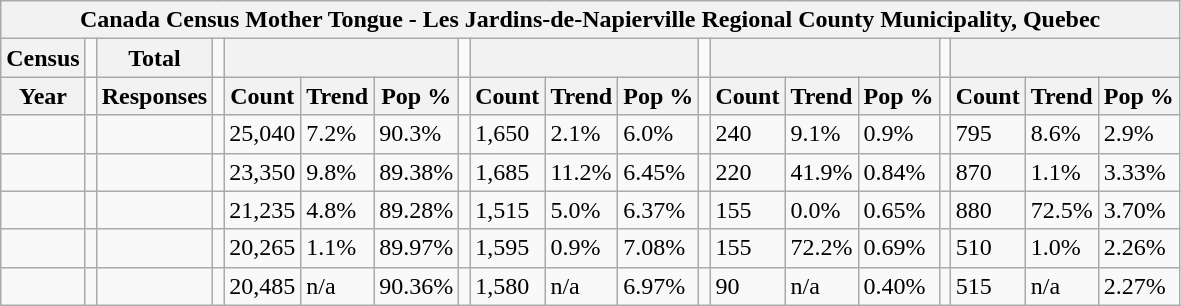<table class="wikitable">
<tr>
<th colspan="19">Canada Census Mother Tongue - Les Jardins-de-Napierville Regional County Municipality, Quebec</th>
</tr>
<tr>
<th>Census</th>
<td></td>
<th>Total</th>
<td colspan="1"></td>
<th colspan="3"></th>
<td colspan="1"></td>
<th colspan="3"></th>
<td colspan="1"></td>
<th colspan="3"></th>
<td colspan="1"></td>
<th colspan="3"></th>
</tr>
<tr>
<th>Year</th>
<td></td>
<th>Responses</th>
<td></td>
<th>Count</th>
<th>Trend</th>
<th>Pop %</th>
<td></td>
<th>Count</th>
<th>Trend</th>
<th>Pop %</th>
<td></td>
<th>Count</th>
<th>Trend</th>
<th>Pop %</th>
<td></td>
<th>Count</th>
<th>Trend</th>
<th>Pop %</th>
</tr>
<tr>
<td></td>
<td></td>
<td></td>
<td></td>
<td>25,040</td>
<td> 7.2%</td>
<td>90.3%</td>
<td></td>
<td>1,650</td>
<td> 2.1%</td>
<td>6.0%</td>
<td></td>
<td>240</td>
<td> 9.1%</td>
<td>0.9%</td>
<td></td>
<td>795</td>
<td> 8.6%</td>
<td>2.9%</td>
</tr>
<tr>
<td></td>
<td></td>
<td></td>
<td></td>
<td>23,350</td>
<td> 9.8%</td>
<td>89.38%</td>
<td></td>
<td>1,685</td>
<td> 11.2%</td>
<td>6.45%</td>
<td></td>
<td>220</td>
<td> 41.9%</td>
<td>0.84%</td>
<td></td>
<td>870</td>
<td> 1.1%</td>
<td>3.33%</td>
</tr>
<tr>
<td></td>
<td></td>
<td></td>
<td></td>
<td>21,235</td>
<td> 4.8%</td>
<td>89.28%</td>
<td></td>
<td>1,515</td>
<td> 5.0%</td>
<td>6.37%</td>
<td></td>
<td>155</td>
<td> 0.0%</td>
<td>0.65%</td>
<td></td>
<td>880</td>
<td> 72.5%</td>
<td>3.70%</td>
</tr>
<tr>
<td></td>
<td></td>
<td></td>
<td></td>
<td>20,265</td>
<td> 1.1%</td>
<td>89.97%</td>
<td></td>
<td>1,595</td>
<td> 0.9%</td>
<td>7.08%</td>
<td></td>
<td>155</td>
<td> 72.2%</td>
<td>0.69%</td>
<td></td>
<td>510</td>
<td> 1.0%</td>
<td>2.26%</td>
</tr>
<tr>
<td></td>
<td></td>
<td></td>
<td></td>
<td>20,485</td>
<td>n/a</td>
<td>90.36%</td>
<td></td>
<td>1,580</td>
<td>n/a</td>
<td>6.97%</td>
<td></td>
<td>90</td>
<td>n/a</td>
<td>0.40%</td>
<td></td>
<td>515</td>
<td>n/a</td>
<td>2.27%</td>
</tr>
</table>
